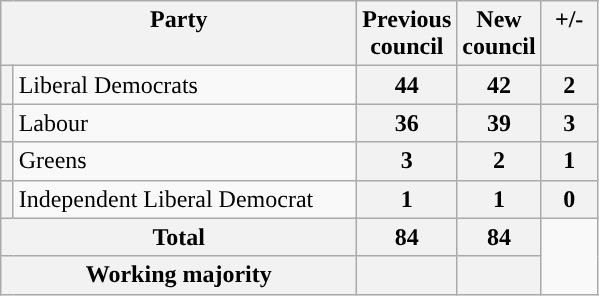<table class="wikitable">
<tr>
<th valign=top colspan="2" style="width: 230px">Party</th>
<th valign=top style="width: 30px">Previous council</th>
<th valign=top style="width: 30px">New council</th>
<th valign=top style="width: 30px">+/-</th>
</tr>
<tr>
<th style="background-color: "></th>
<td>Liberal Democrats</td>
<th align=center>44</th>
<th align=center>42</th>
<th align=center>2</th>
</tr>
<tr>
<th style="background-color: "></th>
<td>Labour</td>
<th align=center>36</th>
<th align=center>39</th>
<th align=center>3</th>
</tr>
<tr>
<th style="background-color: "></th>
<td>Greens</td>
<th align=center>3</th>
<th align=center>2</th>
<th align=center>1</th>
</tr>
<tr>
<th style="background-color: "></th>
<td>Independent Liberal Democrat</td>
<th align=center>1</th>
<th align=center>1</th>
<th align=center>0</th>
</tr>
<tr>
<th colspan=2>Total</th>
<th style="text-align: center">84</th>
<th style="text-align: center">84</th>
</tr>
<tr>
<th colspan=2>Working majority</th>
<th></th>
<th></th>
</tr>
</table>
